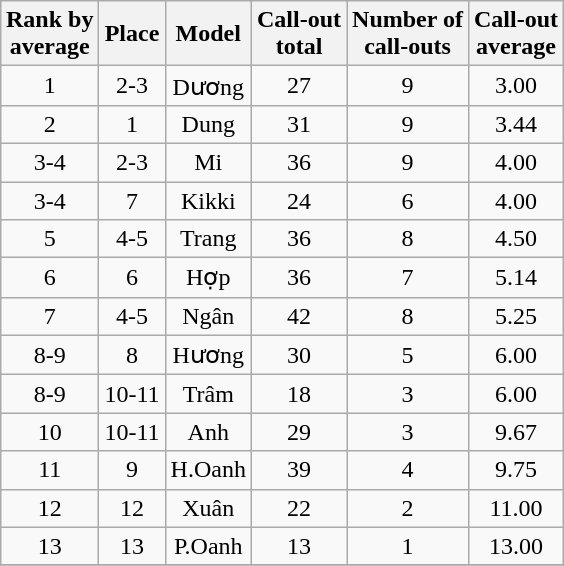<table class="wikitable sortable" style="margin:auto; text-align:center; white-space:nowrap">
<tr>
<th>Rank by<br>average</th>
<th>Place</th>
<th>Model</th>
<th>Call-out<br>total</th>
<th>Number of<br>call-outs</th>
<th>Call-out<br>average</th>
</tr>
<tr>
<td>1</td>
<td>2-3</td>
<td>Dương</td>
<td>27</td>
<td>9</td>
<td>3.00</td>
</tr>
<tr>
<td>2</td>
<td>1</td>
<td>Dung</td>
<td>31</td>
<td>9</td>
<td>3.44</td>
</tr>
<tr>
<td>3-4</td>
<td>2-3</td>
<td>Mi</td>
<td>36</td>
<td>9</td>
<td>4.00</td>
</tr>
<tr>
<td>3-4</td>
<td>7</td>
<td>Kikki</td>
<td>24</td>
<td>6</td>
<td>4.00</td>
</tr>
<tr>
<td>5</td>
<td>4-5</td>
<td>Trang</td>
<td>36</td>
<td>8</td>
<td>4.50</td>
</tr>
<tr>
<td>6</td>
<td>6</td>
<td>Hợp</td>
<td>36</td>
<td>7</td>
<td>5.14</td>
</tr>
<tr>
<td>7</td>
<td>4-5</td>
<td>Ngân</td>
<td>42</td>
<td>8</td>
<td>5.25</td>
</tr>
<tr>
<td>8-9</td>
<td>8</td>
<td>Hương</td>
<td>30</td>
<td>5</td>
<td>6.00</td>
</tr>
<tr>
<td>8-9</td>
<td>10-11</td>
<td>Trâm</td>
<td>18</td>
<td>3</td>
<td>6.00</td>
</tr>
<tr>
<td>10</td>
<td>10-11</td>
<td>Anh</td>
<td>29</td>
<td>3</td>
<td>9.67</td>
</tr>
<tr>
<td>11</td>
<td>9</td>
<td>H.Oanh</td>
<td>39</td>
<td>4</td>
<td>9.75</td>
</tr>
<tr>
<td>12</td>
<td>12</td>
<td>Xuân</td>
<td>22</td>
<td>2</td>
<td>11.00</td>
</tr>
<tr>
<td>13</td>
<td>13</td>
<td>P.Oanh</td>
<td>13</td>
<td>1</td>
<td>13.00</td>
</tr>
<tr>
</tr>
</table>
